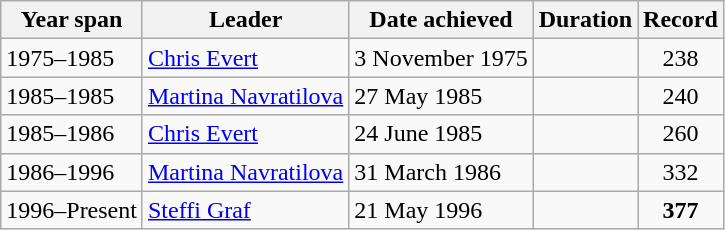<table class="wikitable nowrap">
<tr>
<th scope="col">Year span</th>
<th scope="col">Leader</th>
<th scope="col">Date achieved</th>
<th scope="col">Duration</th>
<th scope="col">Record</th>
</tr>
<tr>
<td>1975–1985</td>
<td> <a href='#'>Chris Evert</a></td>
<td>3 November 1975</td>
<td></td>
<td style="text-align: center;">238</td>
</tr>
<tr>
<td>1985–1985</td>
<td> <a href='#'>Martina Navratilova</a></td>
<td>27 May 1985</td>
<td></td>
<td style="text-align: center;">240</td>
</tr>
<tr>
<td>1985–1986</td>
<td> <a href='#'>Chris Evert</a></td>
<td>24 June 1985</td>
<td></td>
<td style="text-align: center;">260</td>
</tr>
<tr>
<td>1986–1996</td>
<td> <a href='#'>Martina Navratilova</a></td>
<td>31 March 1986</td>
<td></td>
<td style="text-align: center;">332</td>
</tr>
<tr>
<td>1996–Present</td>
<td> <a href='#'>Steffi Graf</a></td>
<td>21 May 1996</td>
<td></td>
<td style="text-align: center;"><strong>377</strong></td>
</tr>
</table>
